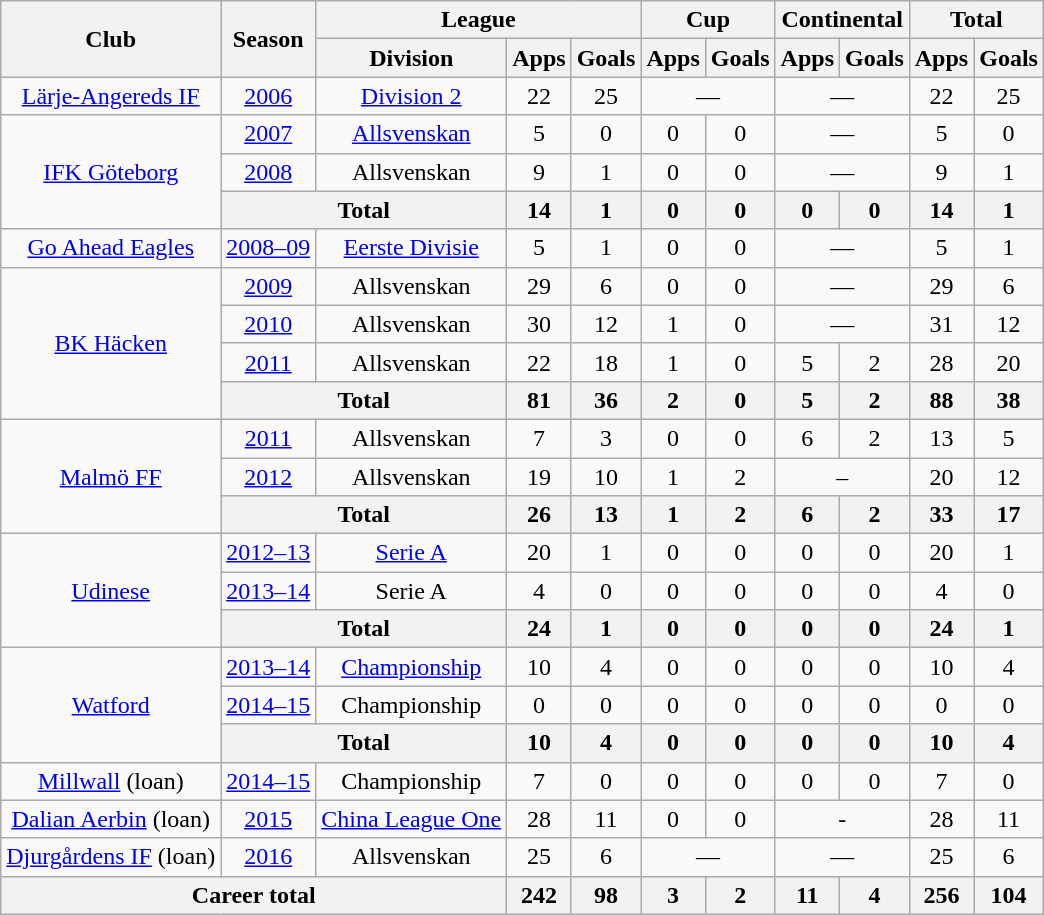<table class="wikitable" style="text-align:center">
<tr>
<th rowspan="2">Club</th>
<th rowspan="2">Season</th>
<th colspan="3">League</th>
<th colspan="2">Cup</th>
<th colspan="2">Continental</th>
<th colspan="2">Total</th>
</tr>
<tr>
<th>Division</th>
<th>Apps</th>
<th>Goals</th>
<th>Apps</th>
<th>Goals</th>
<th>Apps</th>
<th>Goals</th>
<th>Apps</th>
<th>Goals</th>
</tr>
<tr>
<td><a href='#'>Lärje-Angereds IF</a></td>
<td><a href='#'>2006</a></td>
<td><a href='#'>Division 2</a></td>
<td>22</td>
<td>25</td>
<td colspan="2">—</td>
<td colspan="2">—</td>
<td>22</td>
<td>25</td>
</tr>
<tr>
<td rowspan="3"><a href='#'>IFK Göteborg</a></td>
<td><a href='#'>2007</a></td>
<td><a href='#'>Allsvenskan</a></td>
<td>5</td>
<td>0</td>
<td>0</td>
<td>0</td>
<td colspan="2">—</td>
<td>5</td>
<td>0</td>
</tr>
<tr>
<td><a href='#'>2008</a></td>
<td>Allsvenskan</td>
<td>9</td>
<td>1</td>
<td>0</td>
<td>0</td>
<td colspan="2">—</td>
<td>9</td>
<td>1</td>
</tr>
<tr>
<th colspan="2">Total</th>
<th>14</th>
<th>1</th>
<th>0</th>
<th>0</th>
<th>0</th>
<th>0</th>
<th>14</th>
<th>1</th>
</tr>
<tr>
<td><a href='#'>Go Ahead Eagles</a></td>
<td><a href='#'>2008–09</a></td>
<td><a href='#'>Eerste Divisie</a></td>
<td>5</td>
<td>1</td>
<td>0</td>
<td>0</td>
<td colspan="2">—</td>
<td>5</td>
<td>1</td>
</tr>
<tr>
<td rowspan="4"><a href='#'>BK Häcken</a></td>
<td><a href='#'>2009</a></td>
<td>Allsvenskan</td>
<td>29</td>
<td>6</td>
<td>0</td>
<td>0</td>
<td colspan="2">—</td>
<td>29</td>
<td>6</td>
</tr>
<tr>
<td><a href='#'>2010</a></td>
<td>Allsvenskan</td>
<td>30</td>
<td>12</td>
<td>1</td>
<td>0</td>
<td colspan="2">—</td>
<td>31</td>
<td>12</td>
</tr>
<tr>
<td><a href='#'>2011</a></td>
<td>Allsvenskan</td>
<td>22</td>
<td>18</td>
<td>1</td>
<td>0</td>
<td>5</td>
<td>2</td>
<td>28</td>
<td>20</td>
</tr>
<tr>
<th colspan="2">Total</th>
<th>81</th>
<th>36</th>
<th>2</th>
<th>0</th>
<th>5</th>
<th>2</th>
<th>88</th>
<th>38</th>
</tr>
<tr>
<td rowspan="3"><a href='#'>Malmö FF</a></td>
<td><a href='#'>2011</a></td>
<td>Allsvenskan</td>
<td>7</td>
<td>3</td>
<td>0</td>
<td>0</td>
<td>6</td>
<td>2</td>
<td>13</td>
<td>5</td>
</tr>
<tr>
<td><a href='#'>2012</a></td>
<td>Allsvenskan</td>
<td>19</td>
<td>10</td>
<td>1</td>
<td>2</td>
<td colspan="2">–</td>
<td>20</td>
<td>12</td>
</tr>
<tr>
<th colspan="2">Total</th>
<th>26</th>
<th>13</th>
<th>1</th>
<th>2</th>
<th>6</th>
<th>2</th>
<th>33</th>
<th>17</th>
</tr>
<tr>
<td rowspan="3"><a href='#'>Udinese</a></td>
<td><a href='#'>2012–13</a></td>
<td><a href='#'>Serie A</a></td>
<td>20</td>
<td>1</td>
<td>0</td>
<td>0</td>
<td>0</td>
<td>0</td>
<td>20</td>
<td>1</td>
</tr>
<tr>
<td><a href='#'>2013–14</a></td>
<td>Serie A</td>
<td>4</td>
<td>0</td>
<td>0</td>
<td>0</td>
<td>0</td>
<td>0</td>
<td>4</td>
<td>0</td>
</tr>
<tr>
<th colspan="2">Total</th>
<th>24</th>
<th>1</th>
<th>0</th>
<th>0</th>
<th>0</th>
<th>0</th>
<th>24</th>
<th>1</th>
</tr>
<tr>
<td rowspan="3"><a href='#'>Watford</a></td>
<td><a href='#'>2013–14</a></td>
<td><a href='#'>Championship</a></td>
<td>10</td>
<td>4</td>
<td>0</td>
<td>0</td>
<td>0</td>
<td>0</td>
<td>10</td>
<td>4</td>
</tr>
<tr>
<td><a href='#'>2014–15</a></td>
<td>Championship</td>
<td>0</td>
<td>0</td>
<td>0</td>
<td>0</td>
<td>0</td>
<td>0</td>
<td>0</td>
<td>0</td>
</tr>
<tr>
<th colspan="2">Total</th>
<th>10</th>
<th>4</th>
<th>0</th>
<th>0</th>
<th>0</th>
<th>0</th>
<th>10</th>
<th>4</th>
</tr>
<tr>
<td><a href='#'>Millwall</a> (loan)</td>
<td><a href='#'>2014–15</a></td>
<td>Championship</td>
<td>7</td>
<td>0</td>
<td>0</td>
<td>0</td>
<td>0</td>
<td>0</td>
<td>7</td>
<td>0</td>
</tr>
<tr>
<td><a href='#'>Dalian Aerbin</a> (loan)</td>
<td><a href='#'>2015</a></td>
<td><a href='#'>China League One</a></td>
<td>28</td>
<td>11</td>
<td>0</td>
<td>0</td>
<td colspan="2">-</td>
<td>28</td>
<td>11</td>
</tr>
<tr>
<td><a href='#'>Djurgårdens IF</a> (loan)</td>
<td><a href='#'>2016</a></td>
<td>Allsvenskan</td>
<td>25</td>
<td>6</td>
<td colspan="2">—</td>
<td colspan="2">—</td>
<td>25</td>
<td>6</td>
</tr>
<tr>
<th colspan="3">Career total</th>
<th>242</th>
<th>98</th>
<th>3</th>
<th>2</th>
<th>11</th>
<th>4</th>
<th>256</th>
<th>104</th>
</tr>
</table>
